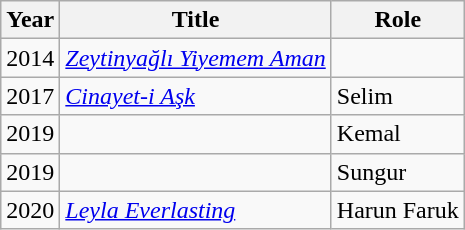<table class="wikitable">
<tr>
<th>Year</th>
<th>Title</th>
<th>Role</th>
</tr>
<tr>
<td>2014</td>
<td><em><a href='#'>Zeytinyağlı Yiyemem Aman</a></em></td>
<td></td>
</tr>
<tr>
<td>2017</td>
<td><em><a href='#'>Cinayet-i Aşk</a></em></td>
<td>Selim</td>
</tr>
<tr>
<td>2019</td>
<td><em></em></td>
<td>Kemal</td>
</tr>
<tr>
<td>2019</td>
<td><em></em></td>
<td>Sungur</td>
</tr>
<tr>
<td>2020</td>
<td><em><a href='#'>Leyla Everlasting</a></em></td>
<td>Harun Faruk</td>
</tr>
</table>
